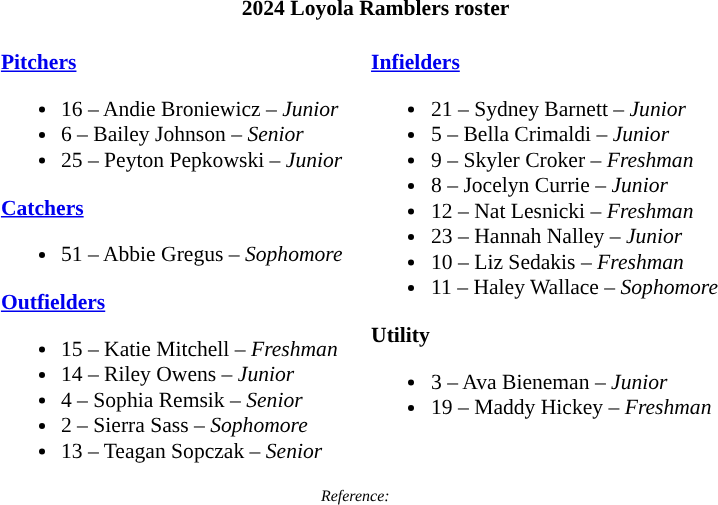<table class="toccolours" style="border-collapse:collapse; font-size:90%;">
<tr>
<th colspan=9>2024 Loyola Ramblers roster</th>
</tr>
<tr>
<td width="03"> </td>
<td valign="top"><br><strong><a href='#'>Pitchers</a></strong><ul><li>16 – Andie Broniewicz – <em>Junior</em></li><li>6 – Bailey Johnson – <em>Senior</em></li><li>25 – Peyton Pepkowski – <em>Junior</em></li></ul><strong><a href='#'>Catchers</a></strong><ul><li>51 – Abbie Gregus – <em>Sophomore</em></li></ul><strong><a href='#'>Outfielders</a></strong><ul><li>15 – Katie Mitchell – <em>Freshman</em></li><li>14 – Riley Owens – <em>Junior</em></li><li>4 – Sophia Remsik – <em>Senior</em></li><li>2 – Sierra Sass – <em>Sophomore</em></li><li>13 – Teagan Sopczak – <em>Senior</em></li></ul></td>
<td width="15"> </td>
<td valign="top"><br><strong><a href='#'>Infielders</a></strong><ul><li>21 – Sydney Barnett – <em>Junior</em></li><li>5 – Bella Crimaldi – <em>Junior</em></li><li>9 – Skyler Croker – <em>Freshman</em></li><li>8 – Jocelyn Currie – <em>Junior</em></li><li>12 – Nat Lesnicki – <em>Freshman</em></li><li>23 – Hannah Nalley – <em>Junior</em></li><li>10 – Liz Sedakis – <em>Freshman</em></li><li>11 – Haley Wallace – <em>Sophomore</em></li></ul><strong>Utility</strong><ul><li>3 – Ava Bieneman – <em>Junior</em></li><li>19 – Maddy Hickey – <em>Freshman</em></li></ul></td>
<td width="25"> </td>
</tr>
<tr>
<td colspan="4"  style="font-size:8pt; text-align:center;"><em>Reference:</em></td>
</tr>
</table>
